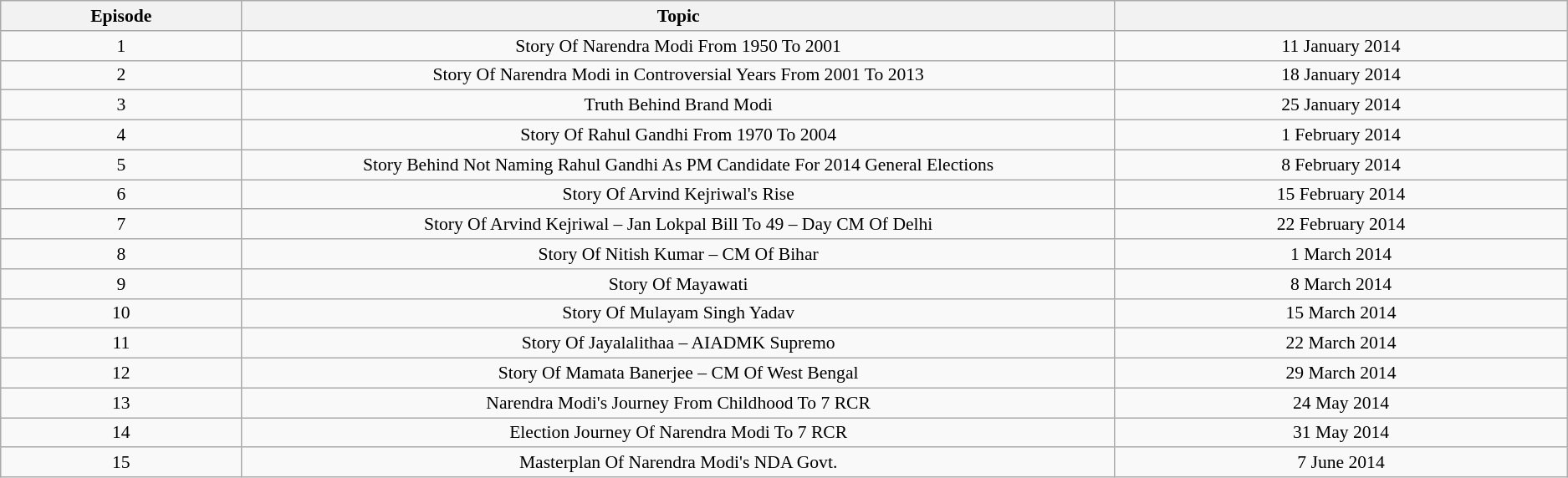<table class="wikitable"  style="text-align:center; font-size:90%;">
<tr align="center">
<th width=8%>Episode</th>
<th width=29%>Topic</th>
<th width=15%></th>
</tr>
<tr>
<td>1</td>
<td>Story Of Narendra Modi From 1950 To 2001</td>
<td>11 January 2014</td>
</tr>
<tr>
<td>2</td>
<td>Story Of Narendra Modi in Controversial Years From 2001 To 2013</td>
<td>18 January 2014</td>
</tr>
<tr>
<td>3</td>
<td>Truth Behind Brand Modi</td>
<td>25 January 2014</td>
</tr>
<tr>
<td>4</td>
<td>Story Of Rahul Gandhi From 1970 To 2004</td>
<td>1 February 2014</td>
</tr>
<tr>
<td>5</td>
<td>Story Behind Not Naming Rahul Gandhi As PM Candidate For 2014 General Elections</td>
<td>8 February 2014</td>
</tr>
<tr>
<td>6</td>
<td>Story Of Arvind Kejriwal's Rise</td>
<td>15 February 2014</td>
</tr>
<tr>
<td>7</td>
<td>Story Of Arvind Kejriwal – Jan Lokpal Bill To 49 – Day CM Of Delhi</td>
<td>22 February 2014</td>
</tr>
<tr>
<td>8</td>
<td>Story Of Nitish Kumar – CM Of Bihar</td>
<td>1 March 2014</td>
</tr>
<tr>
<td>9</td>
<td>Story Of Mayawati</td>
<td>8 March 2014</td>
</tr>
<tr>
<td>10</td>
<td>Story Of Mulayam Singh Yadav</td>
<td>15 March 2014</td>
</tr>
<tr>
<td>11</td>
<td>Story Of Jayalalithaa – AIADMK Supremo</td>
<td>22 March 2014</td>
</tr>
<tr>
<td>12</td>
<td>Story Of Mamata Banerjee – CM Of West Bengal</td>
<td>29 March 2014</td>
</tr>
<tr>
<td>13</td>
<td>Narendra Modi's Journey From Childhood To 7 RCR</td>
<td>24 May 2014</td>
</tr>
<tr>
<td>14</td>
<td>Election Journey Of Narendra Modi To 7 RCR</td>
<td>31 May 2014</td>
</tr>
<tr>
<td>15</td>
<td>Masterplan Of Narendra Modi's NDA Govt.</td>
<td>7 June 2014</td>
</tr>
</table>
